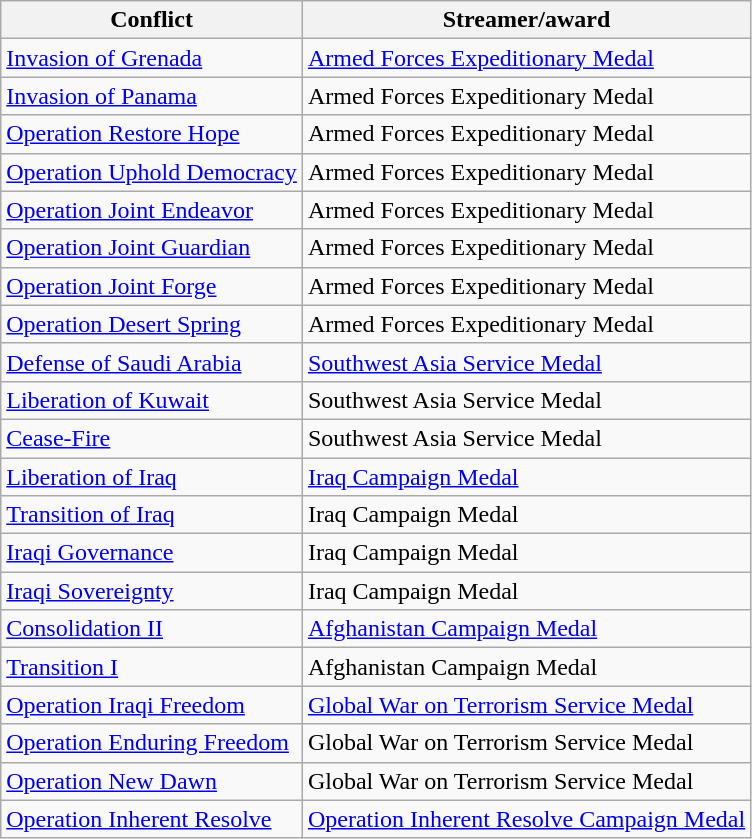<table class="wikitable">
<tr>
<th>Conflict</th>
<th>Streamer/award</th>
</tr>
<tr>
<td><a href='#'>Invasion of Grenada</a></td>
<td> <a href='#'>Armed Forces Expeditionary Medal</a></td>
</tr>
<tr>
<td><a href='#'>Invasion of Panama</a></td>
<td> Armed Forces Expeditionary Medal</td>
</tr>
<tr>
<td><a href='#'>Operation Restore Hope</a></td>
<td> Armed Forces Expeditionary Medal</td>
</tr>
<tr>
<td><a href='#'>Operation Uphold Democracy</a></td>
<td> Armed Forces Expeditionary Medal</td>
</tr>
<tr>
<td><a href='#'>Operation Joint Endeavor</a></td>
<td> Armed Forces Expeditionary Medal</td>
</tr>
<tr>
<td><a href='#'>Operation Joint Guardian</a></td>
<td> Armed Forces Expeditionary Medal</td>
</tr>
<tr>
<td><a href='#'>Operation Joint Forge</a></td>
<td> Armed Forces Expeditionary Medal</td>
</tr>
<tr>
<td><a href='#'>Operation Desert Spring</a></td>
<td> Armed Forces Expeditionary Medal</td>
</tr>
<tr>
<td><a href='#'>Defense of Saudi Arabia</a></td>
<td> <a href='#'>Southwest Asia Service Medal</a></td>
</tr>
<tr>
<td><a href='#'>Liberation of Kuwait</a></td>
<td> Southwest Asia Service Medal</td>
</tr>
<tr>
<td><a href='#'>Cease-Fire</a></td>
<td> Southwest Asia Service Medal</td>
</tr>
<tr>
<td><a href='#'>Liberation of Iraq</a></td>
<td> <a href='#'>Iraq Campaign Medal</a></td>
</tr>
<tr>
<td><a href='#'>Transition of Iraq</a></td>
<td> Iraq Campaign Medal</td>
</tr>
<tr>
<td><a href='#'>Iraqi Governance</a></td>
<td> Iraq Campaign Medal</td>
</tr>
<tr>
<td><a href='#'>Iraqi Sovereignty</a></td>
<td> Iraq Campaign Medal</td>
</tr>
<tr>
<td><a href='#'>Consolidation II</a></td>
<td> <a href='#'>Afghanistan Campaign Medal</a></td>
</tr>
<tr>
<td><a href='#'>Transition I</a></td>
<td> Afghanistan Campaign Medal</td>
</tr>
<tr>
<td><a href='#'>Operation Iraqi Freedom</a></td>
<td> <a href='#'>Global War on Terrorism Service Medal</a></td>
</tr>
<tr>
<td><a href='#'>Operation Enduring Freedom</a></td>
<td> Global War on Terrorism Service Medal</td>
</tr>
<tr>
<td><a href='#'>Operation New Dawn</a></td>
<td> Global War on Terrorism Service Medal</td>
</tr>
<tr>
<td><a href='#'>Operation Inherent Resolve</a></td>
<td> <a href='#'>Operation Inherent Resolve Campaign Medal</a></td>
</tr>
</table>
